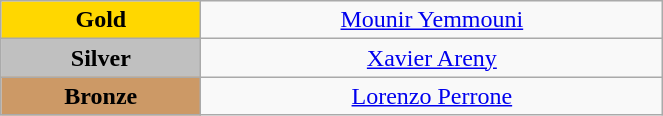<table class="wikitable" style="text-align:center; " width="35%">
<tr>
<td bgcolor="gold"><strong>Gold</strong></td>
<td><a href='#'>Mounir Yemmouni</a><br>  <small><em></em></small></td>
</tr>
<tr>
<td bgcolor="silver"><strong>Silver</strong></td>
<td><a href='#'>Xavier Areny</a><br>  <small><em></em></small></td>
</tr>
<tr>
<td bgcolor="CC9966"><strong>Bronze</strong></td>
<td><a href='#'>Lorenzo Perrone</a><br>  <small><em></em></small></td>
</tr>
</table>
